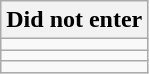<table class="wikitable">
<tr>
<th>Did not enter</th>
</tr>
<tr>
<td></td>
</tr>
<tr>
<td></td>
</tr>
<tr>
<td></td>
</tr>
</table>
